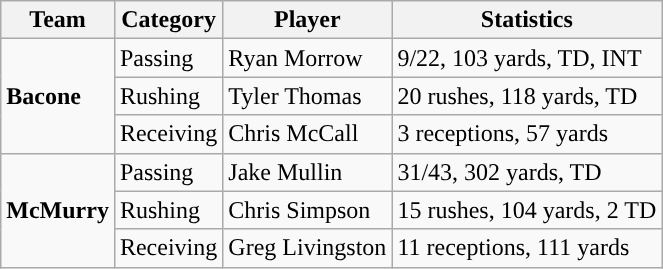<table class="wikitable" style="float: left;">
<tr>
<th>Team</th>
<th>Category</th>
<th>Player</th>
<th>Statistics</th>
</tr>
<tr>
<td rowspan=3><strong>Bacone</strong></td>
<td>Passing</td>
<td>Ryan Morrow</td>
<td>9/22, 103 yards, TD, INT</td>
</tr>
<tr>
<td>Rushing</td>
<td>Tyler Thomas</td>
<td>20 rushes, 118 yards, TD</td>
</tr>
<tr>
<td>Receiving</td>
<td>Chris McCall</td>
<td>3 receptions, 57 yards</td>
</tr>
<tr>
<td rowspan=3><strong>McMurry</strong></td>
<td>Passing</td>
<td>Jake Mullin</td>
<td>31/43, 302 yards, TD</td>
</tr>
<tr>
<td>Rushing</td>
<td>Chris Simpson</td>
<td>15 rushes, 104 yards, 2 TD</td>
</tr>
<tr>
<td>Receiving</td>
<td>Greg Livingston</td>
<td>11 receptions, 111 yards</td>
</tr>
</table>
